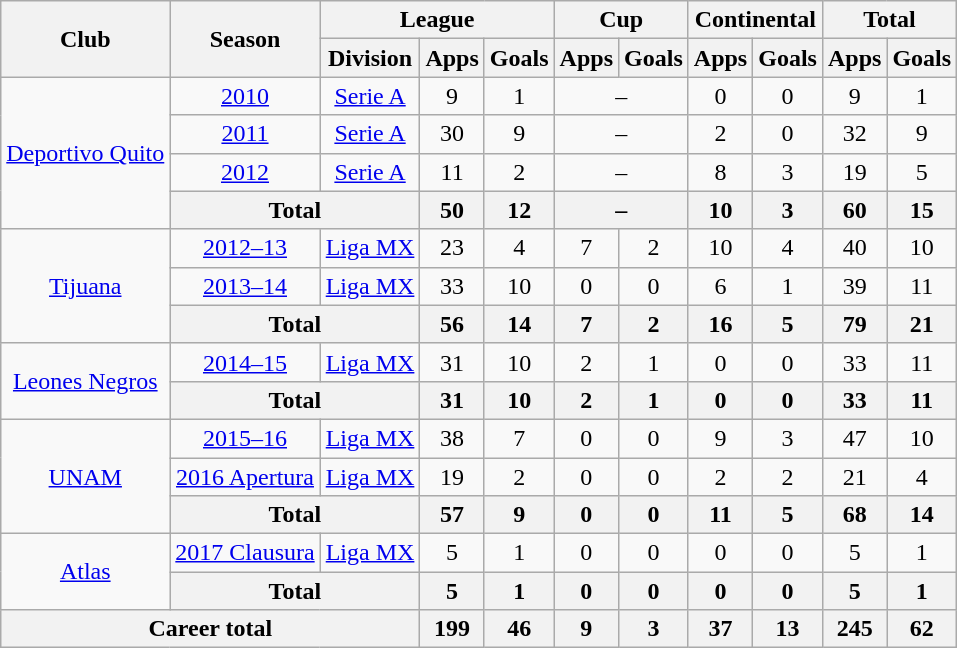<table class="wikitable" style="text-align: center;">
<tr>
<th rowspan="2">Club</th>
<th rowspan="2">Season</th>
<th colspan="3">League</th>
<th colspan="2">Cup</th>
<th colspan="2">Continental</th>
<th colspan="2">Total</th>
</tr>
<tr>
<th>Division</th>
<th>Apps</th>
<th>Goals</th>
<th>Apps</th>
<th>Goals</th>
<th>Apps</th>
<th>Goals</th>
<th>Apps</th>
<th>Goals</th>
</tr>
<tr>
<td rowspan="4"><a href='#'>Deportivo Quito</a></td>
<td><a href='#'>2010</a></td>
<td><a href='#'>Serie A</a></td>
<td>9</td>
<td>1</td>
<td colspan="2">–</td>
<td>0</td>
<td>0</td>
<td>9</td>
<td>1</td>
</tr>
<tr>
<td><a href='#'>2011</a></td>
<td><a href='#'>Serie A</a></td>
<td>30</td>
<td>9</td>
<td colspan="2">–</td>
<td>2</td>
<td>0</td>
<td>32</td>
<td>9</td>
</tr>
<tr>
<td><a href='#'>2012</a></td>
<td><a href='#'>Serie A</a></td>
<td>11</td>
<td>2</td>
<td colspan="2">–</td>
<td>8</td>
<td>3</td>
<td>19</td>
<td>5</td>
</tr>
<tr>
<th colspan="2">Total</th>
<th>50</th>
<th>12</th>
<th colspan="2">–</th>
<th>10</th>
<th>3</th>
<th>60</th>
<th>15</th>
</tr>
<tr>
<td rowspan="3"><a href='#'>Tijuana</a></td>
<td><a href='#'>2012–13</a></td>
<td><a href='#'>Liga MX</a></td>
<td>23</td>
<td>4</td>
<td>7</td>
<td>2</td>
<td>10</td>
<td>4</td>
<td>40</td>
<td>10</td>
</tr>
<tr>
<td><a href='#'>2013–14</a></td>
<td><a href='#'>Liga MX</a></td>
<td>33</td>
<td>10</td>
<td>0</td>
<td>0</td>
<td>6</td>
<td>1</td>
<td>39</td>
<td>11</td>
</tr>
<tr>
<th colspan="2">Total</th>
<th>56</th>
<th>14</th>
<th>7</th>
<th>2</th>
<th>16</th>
<th>5</th>
<th>79</th>
<th>21</th>
</tr>
<tr>
<td rowspan="2"><a href='#'>Leones Negros</a></td>
<td><a href='#'>2014–15</a></td>
<td><a href='#'>Liga MX</a></td>
<td>31</td>
<td>10</td>
<td>2</td>
<td>1</td>
<td>0</td>
<td>0</td>
<td>33</td>
<td>11</td>
</tr>
<tr>
<th colspan="2">Total</th>
<th>31</th>
<th>10</th>
<th>2</th>
<th>1</th>
<th>0</th>
<th>0</th>
<th>33</th>
<th>11</th>
</tr>
<tr>
<td rowspan="3"><a href='#'>UNAM</a></td>
<td><a href='#'>2015–16</a></td>
<td><a href='#'>Liga MX</a></td>
<td>38</td>
<td>7</td>
<td>0</td>
<td>0</td>
<td>9</td>
<td>3</td>
<td>47</td>
<td>10</td>
</tr>
<tr>
<td><a href='#'>2016 Apertura</a></td>
<td><a href='#'>Liga MX</a></td>
<td>19</td>
<td>2</td>
<td>0</td>
<td>0</td>
<td>2</td>
<td>2</td>
<td>21</td>
<td>4</td>
</tr>
<tr>
<th colspan="2">Total</th>
<th>57</th>
<th>9</th>
<th>0</th>
<th>0</th>
<th>11</th>
<th>5</th>
<th>68</th>
<th>14</th>
</tr>
<tr>
<td rowspan="2"><a href='#'>Atlas</a></td>
<td><a href='#'>2017 Clausura</a></td>
<td><a href='#'>Liga MX</a></td>
<td>5</td>
<td>1</td>
<td>0</td>
<td>0</td>
<td>0</td>
<td>0</td>
<td>5</td>
<td>1</td>
</tr>
<tr>
<th colspan="2">Total</th>
<th>5</th>
<th>1</th>
<th>0</th>
<th>0</th>
<th>0</th>
<th>0</th>
<th>5</th>
<th>1</th>
</tr>
<tr>
<th colspan="3">Career total</th>
<th>199</th>
<th>46</th>
<th>9</th>
<th>3</th>
<th>37</th>
<th>13</th>
<th>245</th>
<th>62</th>
</tr>
</table>
